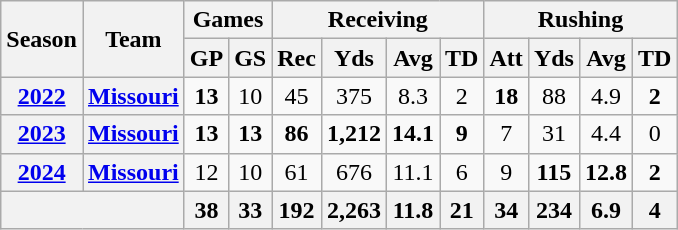<table class="wikitable" style="text-align:center;">
<tr>
<th rowspan="2">Season</th>
<th rowspan="2">Team</th>
<th colspan="2">Games</th>
<th colspan="4 ">Receiving</th>
<th colspan="4">Rushing</th>
</tr>
<tr>
<th>GP</th>
<th>GS</th>
<th>Rec</th>
<th>Yds</th>
<th>Avg</th>
<th>TD</th>
<th>Att</th>
<th>Yds</th>
<th>Avg</th>
<th>TD</th>
</tr>
<tr>
<th><a href='#'>2022</a></th>
<th><a href='#'>Missouri</a></th>
<td><strong>13</strong></td>
<td>10</td>
<td>45</td>
<td>375</td>
<td>8.3</td>
<td>2</td>
<td><strong>18</strong></td>
<td>88</td>
<td>4.9</td>
<td><strong>2</strong></td>
</tr>
<tr>
<th><a href='#'>2023</a></th>
<th><a href='#'>Missouri</a></th>
<td><strong>13</strong></td>
<td><strong>13</strong></td>
<td><strong>86</strong></td>
<td><strong>1,212</strong></td>
<td><strong>14.1</strong></td>
<td><strong>9</strong></td>
<td>7</td>
<td>31</td>
<td>4.4</td>
<td>0</td>
</tr>
<tr>
<th><a href='#'>2024</a></th>
<th><a href='#'>Missouri</a></th>
<td>12</td>
<td>10</td>
<td>61</td>
<td>676</td>
<td>11.1</td>
<td>6</td>
<td>9</td>
<td><strong>115</strong></td>
<td><strong>12.8</strong></td>
<td><strong>2</strong></td>
</tr>
<tr>
<th colspan="2"></th>
<th>38</th>
<th>33</th>
<th>192</th>
<th>2,263</th>
<th>11.8</th>
<th>21</th>
<th>34</th>
<th>234</th>
<th>6.9</th>
<th>4</th>
</tr>
</table>
